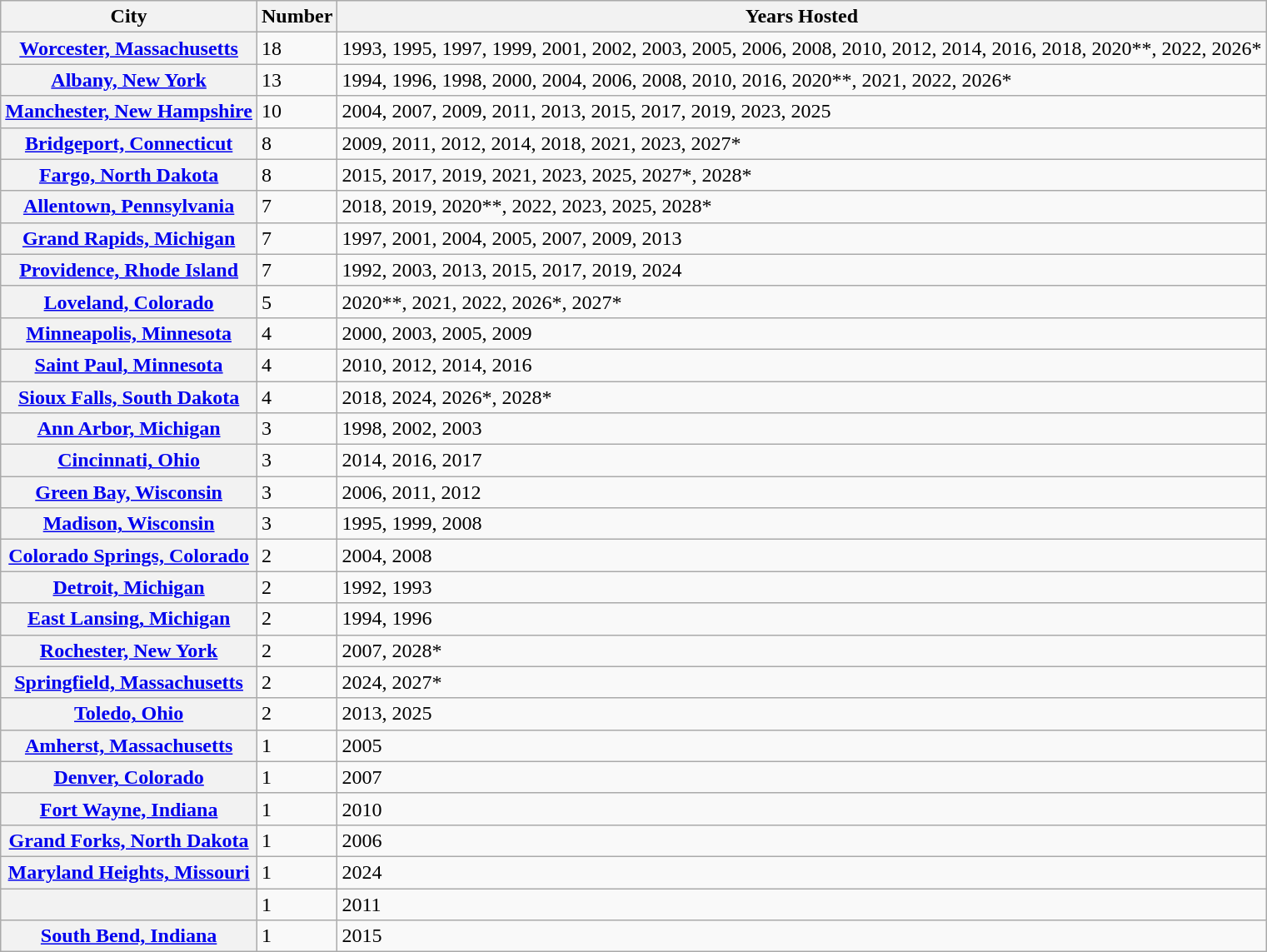<table class="wikitable plainrowheaders sortable">
<tr>
<th scope="col">City</th>
<th scope="col">Number</th>
<th scope="col" class="unsortable">Years Hosted</th>
</tr>
<tr>
<th scope="row" style="text-align:center;"><a href='#'>Worcester, Massachusetts</a></th>
<td style=“text-align:center”>18</td>
<td>1993, 1995, 1997, 1999, 2001, 2002, 2003, 2005, 2006, 2008, 2010, 2012, 2014, 2016, 2018, 2020**, 2022, 2026*</td>
</tr>
<tr>
<th scope="row" style="text-align:center;"><a href='#'>Albany, New York</a></th>
<td style=“text-align:center”>13</td>
<td>1994, 1996, 1998, 2000, 2004, 2006, 2008, 2010, 2016, 2020**, 2021, 2022, 2026*</td>
</tr>
<tr>
<th scope="row" style="text-align:center;"><a href='#'>Manchester, New Hampshire</a></th>
<td style=“text-align:center”>10</td>
<td>2004, 2007, 2009, 2011, 2013, 2015, 2017, 2019, 2023, 2025</td>
</tr>
<tr>
<th scope="row" style="text-align:center;"><a href='#'>Bridgeport, Connecticut</a></th>
<td style=“text-align:center”>8</td>
<td>2009, 2011, 2012, 2014, 2018, 2021, 2023, 2027*</td>
</tr>
<tr>
<th scope="row" style="text-align:center;"><a href='#'>Fargo, North Dakota</a></th>
<td style=“text-align:center”>8</td>
<td>2015, 2017, 2019, 2021, 2023, 2025, 2027*, 2028*</td>
</tr>
<tr>
<th scope="row" style="text-align:center;"><a href='#'>Allentown, Pennsylvania</a></th>
<td style=“text-align:center”>7</td>
<td>2018, 2019, 2020**, 2022, 2023, 2025, 2028*</td>
</tr>
<tr>
<th scope="row" style="text-align:center;"><a href='#'>Grand Rapids, Michigan</a></th>
<td style=“text-align:center”>7</td>
<td>1997, 2001, 2004, 2005, 2007, 2009, 2013</td>
</tr>
<tr>
<th scope="row" style="text-align:center;"><a href='#'>Providence, Rhode Island</a></th>
<td style=“text-align:center”>7</td>
<td>1992, 2003, 2013, 2015, 2017, 2019, 2024</td>
</tr>
<tr>
<th scope="row" style="text-align:center;"><a href='#'>Loveland, Colorado</a></th>
<td style=“text-align:center”>5</td>
<td>2020**, 2021, 2022, 2026*, 2027*</td>
</tr>
<tr>
<th scope="row" style="text-align:center;"><a href='#'>Minneapolis, Minnesota</a></th>
<td style=“text-align:center”>4</td>
<td>2000, 2003, 2005, 2009</td>
</tr>
<tr>
<th scope="row" style="text-align:center;"><a href='#'>Saint Paul, Minnesota</a></th>
<td style=“text-align:center”>4</td>
<td>2010, 2012, 2014, 2016</td>
</tr>
<tr>
<th scope="row" style="text-align:center;"><a href='#'>Sioux Falls, South Dakota</a></th>
<td style=“text-align:center”>4</td>
<td>2018, 2024, 2026*, 2028*</td>
</tr>
<tr>
<th scope="row" style="text-align:center;"><a href='#'>Ann Arbor, Michigan</a></th>
<td style=“text-align:center”>3</td>
<td>1998, 2002, 2003</td>
</tr>
<tr>
<th scope="row" style="text-align:center;"><a href='#'>Cincinnati, Ohio</a></th>
<td style=“text-align:center”>3</td>
<td>2014, 2016, 2017</td>
</tr>
<tr>
<th scope="row" style="text-align:center;"><a href='#'>Green Bay, Wisconsin</a></th>
<td style=“text-align:center”>3</td>
<td>2006, 2011, 2012</td>
</tr>
<tr>
<th scope="row" style="text-align:center;"><a href='#'>Madison, Wisconsin</a></th>
<td style=“text-align:center”>3</td>
<td>1995, 1999, 2008</td>
</tr>
<tr>
<th scope="row" style="text-align:center;"><a href='#'>Colorado Springs, Colorado</a></th>
<td style=“text-align:center”>2</td>
<td>2004, 2008</td>
</tr>
<tr>
<th scope="row" style="text-align:center;"><a href='#'>Detroit, Michigan</a></th>
<td style=“text-align:center”>2</td>
<td>1992, 1993</td>
</tr>
<tr>
<th scope="row" style="text-align:center;"><a href='#'>East Lansing, Michigan</a></th>
<td style=“text—align:center”>2</td>
<td>1994, 1996</td>
</tr>
<tr>
<th scope="row" style="text-align:center;"><a href='#'>Rochester, New York</a></th>
<td style=“text-align:center”>2</td>
<td>2007, 2028*</td>
</tr>
<tr>
<th scope="row" style="text-align:center;"><a href='#'>Springfield, Massachusetts</a></th>
<td style=“text-align:center”>2</td>
<td>2024, 2027*</td>
</tr>
<tr>
<th scope="row" style="text-align:center;"><a href='#'>Toledo, Ohio</a></th>
<td style=“text-align:center”>2</td>
<td>2013, 2025</td>
</tr>
<tr>
<th scope="row" style="text-align:center;"><a href='#'>Amherst, Massachusetts</a></th>
<td style=“text-align:center”>1</td>
<td>2005</td>
</tr>
<tr>
<th scope="row" style="text-align:center;"><a href='#'>Denver, Colorado</a></th>
<td style=“text-align:center”>1</td>
<td>2007</td>
</tr>
<tr>
<th scope="row" style="text-align:center;"><a href='#'>Fort Wayne, Indiana</a></th>
<td style=“text-align:center”>1</td>
<td>2010</td>
</tr>
<tr>
<th scope="row" style="text-align:center;"><a href='#'>Grand Forks, North Dakota</a></th>
<td style=“text-align:center”>1</td>
<td>2006</td>
</tr>
<tr>
<th scope="row" style="text-align:center;"><a href='#'>Maryland Heights, Missouri</a></th>
<td style=“text-align:center”>1</td>
<td>2024</td>
</tr>
<tr>
<th scope="row" style="text-align:center;"></th>
<td style=“text-align:center”>1</td>
<td>2011</td>
</tr>
<tr>
<th scope="row" style="text-align:center;"><a href='#'>South Bend, Indiana</a></th>
<td style=“text-align:center”>1</td>
<td>2015</td>
</tr>
</table>
